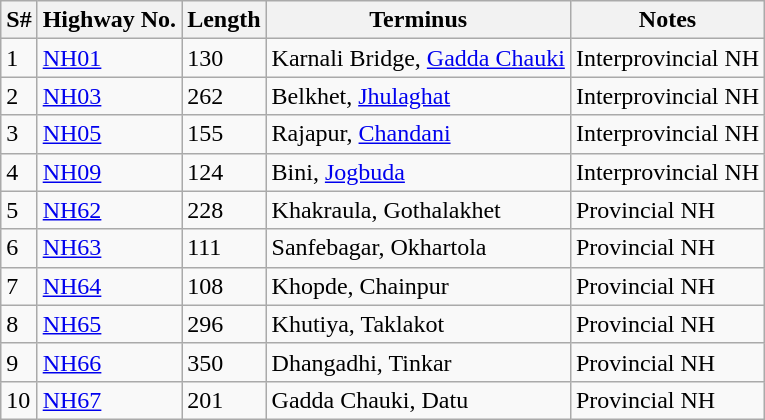<table class="wikitable">
<tr>
<th>S#</th>
<th>Highway No.</th>
<th>Length</th>
<th>Terminus</th>
<th>Notes</th>
</tr>
<tr>
<td>1</td>
<td><a href='#'>NH01</a></td>
<td>130</td>
<td>Karnali Bridge, <a href='#'>Gadda Chauki</a></td>
<td>Interprovincial NH</td>
</tr>
<tr>
<td>2</td>
<td><a href='#'>NH03</a></td>
<td>262</td>
<td>Belkhet, <a href='#'>Jhulaghat</a></td>
<td>Interprovincial NH</td>
</tr>
<tr>
<td>3</td>
<td><a href='#'>NH05</a></td>
<td>155</td>
<td>Rajapur, <a href='#'>Chandani</a></td>
<td>Interprovincial NH</td>
</tr>
<tr>
<td>4</td>
<td><a href='#'>NH09</a></td>
<td>124</td>
<td>Bini, <a href='#'>Jogbuda</a></td>
<td>Interprovincial NH</td>
</tr>
<tr>
<td>5</td>
<td><a href='#'>NH62</a></td>
<td>228</td>
<td>Khakraula, Gothalakhet</td>
<td>Provincial NH</td>
</tr>
<tr>
<td>6</td>
<td><a href='#'>NH63</a></td>
<td>111</td>
<td>Sanfebagar, Okhartola</td>
<td>Provincial NH</td>
</tr>
<tr>
<td>7</td>
<td><a href='#'>NH64</a></td>
<td>108</td>
<td>Khopde, Chainpur</td>
<td>Provincial NH</td>
</tr>
<tr>
<td>8</td>
<td><a href='#'>NH65</a></td>
<td>296</td>
<td>Khutiya, Taklakot</td>
<td>Provincial NH</td>
</tr>
<tr>
<td>9</td>
<td><a href='#'>NH66</a></td>
<td>350</td>
<td>Dhangadhi, Tinkar</td>
<td>Provincial NH</td>
</tr>
<tr>
<td>10</td>
<td><a href='#'>NH67</a></td>
<td>201</td>
<td>Gadda Chauki, Datu</td>
<td>Provincial NH</td>
</tr>
</table>
